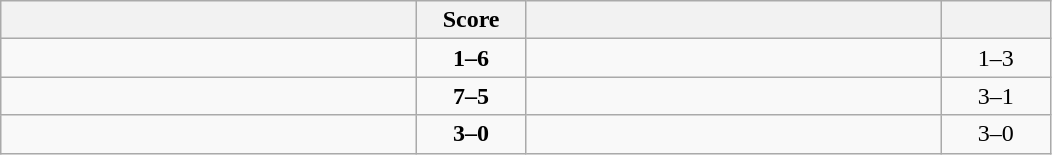<table class="wikitable" style="text-align: center; ">
<tr>
<th align="right" width="270"></th>
<th width="65">Score</th>
<th align="left" width="270"></th>
<th width="65"></th>
</tr>
<tr>
<td align="left"></td>
<td><strong>1–6</strong></td>
<td align="left"><strong></strong></td>
<td>1–3 <strong></strong></td>
</tr>
<tr>
<td align="left"><strong></strong></td>
<td><strong>7–5</strong></td>
<td align="left"></td>
<td>3–1 <strong></strong></td>
</tr>
<tr>
<td align="left"><strong></strong></td>
<td><strong>3–0</strong></td>
<td align="left"></td>
<td>3–0 <strong></strong></td>
</tr>
</table>
